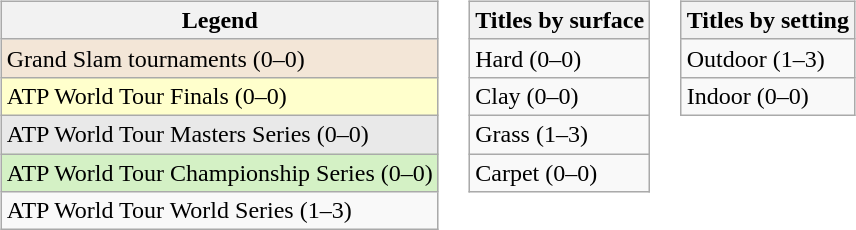<table>
<tr valign=top>
<td><br><table class=wikitable>
<tr>
<th>Legend</th>
</tr>
<tr style=background:#f3e6d7>
<td>Grand Slam tournaments (0–0)</td>
</tr>
<tr style=background:#ffffcc>
<td>ATP World Tour Finals (0–0)</td>
</tr>
<tr style=background:#e9e9e9>
<td>ATP World Tour Masters Series (0–0)</td>
</tr>
<tr style=background:#d4f1c5>
<td>ATP World Tour Championship Series (0–0)</td>
</tr>
<tr>
<td>ATP World Tour World Series (1–3)</td>
</tr>
</table>
</td>
<td><br><table class=wikitable>
<tr>
<th>Titles by surface</th>
</tr>
<tr>
<td>Hard (0–0)</td>
</tr>
<tr>
<td>Clay (0–0)</td>
</tr>
<tr>
<td>Grass (1–3)</td>
</tr>
<tr>
<td>Carpet (0–0)</td>
</tr>
</table>
</td>
<td><br><table class=wikitable>
<tr>
<th>Titles by setting</th>
</tr>
<tr>
<td>Outdoor (1–3)</td>
</tr>
<tr>
<td>Indoor (0–0)</td>
</tr>
</table>
</td>
</tr>
</table>
